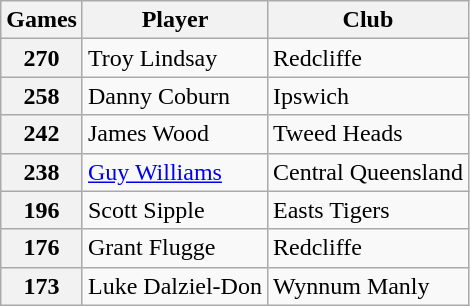<table class="wikitable">
<tr>
<th>Games</th>
<th>Player</th>
<th>Club</th>
</tr>
<tr>
<th>270</th>
<td>Troy Lindsay</td>
<td> Redcliffe</td>
</tr>
<tr>
<th>258</th>
<td>Danny Coburn</td>
<td> Ipswich</td>
</tr>
<tr>
<th>242</th>
<td>James Wood</td>
<td> Tweed Heads</td>
</tr>
<tr>
<th>238</th>
<td><a href='#'>Guy Williams</a></td>
<td> Central Queensland</td>
</tr>
<tr>
<th>196</th>
<td>Scott Sipple</td>
<td> Easts Tigers</td>
</tr>
<tr>
<th>176</th>
<td>Grant Flugge</td>
<td> Redcliffe</td>
</tr>
<tr>
<th>173</th>
<td>Luke Dalziel-Don</td>
<td> Wynnum Manly</td>
</tr>
</table>
